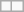<table class="wikitable">
<tr>
<td></td>
<td> </td>
</tr>
</table>
